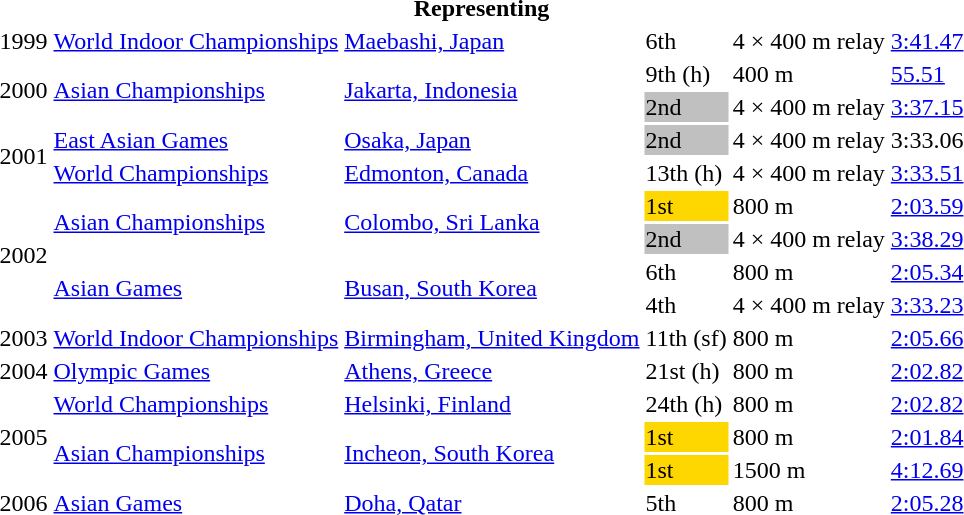<table>
<tr>
<th colspan="6">Representing </th>
</tr>
<tr>
<td>1999</td>
<td><a href='#'>World Indoor Championships</a></td>
<td><a href='#'>Maebashi, Japan</a></td>
<td>6th</td>
<td>4 × 400 m relay</td>
<td><a href='#'>3:41.47</a></td>
</tr>
<tr>
<td rowspan=2>2000</td>
<td rowspan=2><a href='#'>Asian Championships</a></td>
<td rowspan=2><a href='#'>Jakarta, Indonesia</a></td>
<td>9th (h)</td>
<td>400 m</td>
<td><a href='#'>55.51</a></td>
</tr>
<tr>
<td bgcolor=silver>2nd</td>
<td>4 × 400 m relay</td>
<td><a href='#'>3:37.15</a></td>
</tr>
<tr>
<td rowspan=2>2001</td>
<td><a href='#'>East Asian Games</a></td>
<td><a href='#'>Osaka, Japan</a></td>
<td bgcolor=silver>2nd</td>
<td>4 × 400 m relay</td>
<td>3:33.06</td>
</tr>
<tr>
<td><a href='#'>World Championships</a></td>
<td><a href='#'>Edmonton, Canada</a></td>
<td>13th (h)</td>
<td>4 × 400 m relay</td>
<td><a href='#'>3:33.51</a></td>
</tr>
<tr>
<td rowspan=4>2002</td>
<td rowspan=2><a href='#'>Asian Championships</a></td>
<td rowspan=2><a href='#'>Colombo, Sri Lanka</a></td>
<td bgcolor=gold>1st</td>
<td>800 m</td>
<td><a href='#'>2:03.59</a></td>
</tr>
<tr>
<td bgcolor=silver>2nd</td>
<td>4 × 400 m relay</td>
<td><a href='#'>3:38.29</a></td>
</tr>
<tr>
<td rowspan=2><a href='#'>Asian Games</a></td>
<td rowspan=2><a href='#'>Busan, South Korea</a></td>
<td>6th</td>
<td>800 m</td>
<td><a href='#'>2:05.34</a></td>
</tr>
<tr>
<td>4th</td>
<td>4 × 400 m relay</td>
<td><a href='#'>3:33.23</a></td>
</tr>
<tr>
<td>2003</td>
<td><a href='#'>World Indoor Championships</a></td>
<td><a href='#'>Birmingham, United Kingdom</a></td>
<td>11th (sf)</td>
<td>800 m</td>
<td><a href='#'>2:05.66</a></td>
</tr>
<tr>
<td>2004</td>
<td><a href='#'>Olympic Games</a></td>
<td><a href='#'>Athens, Greece</a></td>
<td>21st (h)</td>
<td>800 m</td>
<td><a href='#'>2:02.82</a></td>
</tr>
<tr>
<td rowspan=3>2005</td>
<td><a href='#'>World Championships</a></td>
<td><a href='#'>Helsinki, Finland</a></td>
<td>24th (h)</td>
<td>800 m</td>
<td><a href='#'>2:02.82</a></td>
</tr>
<tr>
<td rowspan=2><a href='#'>Asian Championships</a></td>
<td rowspan=2><a href='#'>Incheon, South Korea</a></td>
<td bgcolor=gold>1st</td>
<td>800 m</td>
<td><a href='#'>2:01.84</a></td>
</tr>
<tr>
<td bgcolor=gold>1st</td>
<td>1500 m</td>
<td><a href='#'>4:12.69</a></td>
</tr>
<tr>
<td>2006</td>
<td><a href='#'>Asian Games</a></td>
<td><a href='#'>Doha, Qatar</a></td>
<td>5th</td>
<td>800 m</td>
<td><a href='#'>2:05.28</a></td>
</tr>
</table>
